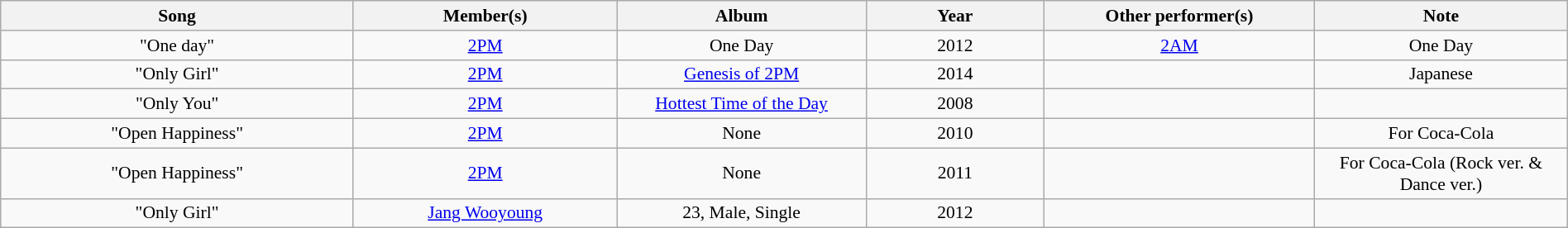<table class="wikitable" style="margin:0.5em auto; clear:both; font-size:.9em; text-align:center; width:100%">
<tr>
<th width="500">Song</th>
<th width="350">Member(s)</th>
<th width="350">Album</th>
<th width="250">Year</th>
<th width="350">Other performer(s)</th>
<th width="350">Note</th>
</tr>
<tr>
<td>"One day"</td>
<td><a href='#'>2PM</a></td>
<td>One Day</td>
<td>2012</td>
<td><a href='#'>2AM</a></td>
<td>One Day</td>
</tr>
<tr>
<td>"Only Girl"</td>
<td><a href='#'>2PM</a></td>
<td><a href='#'>Genesis of 2PM</a></td>
<td>2014</td>
<td></td>
<td>Japanese</td>
</tr>
<tr>
<td>"Only You"</td>
<td><a href='#'>2PM</a></td>
<td><a href='#'>Hottest Time of the Day</a></td>
<td>2008</td>
<td></td>
<td></td>
</tr>
<tr>
<td>"Open Happiness" <br></td>
<td><a href='#'>2PM</a></td>
<td>None</td>
<td>2010</td>
<td></td>
<td>For Coca-Cola</td>
</tr>
<tr>
<td>"Open Happiness" <br></td>
<td><a href='#'>2PM</a></td>
<td>None</td>
<td>2011</td>
<td></td>
<td>For Coca-Cola (Rock ver. & Dance ver.)</td>
</tr>
<tr>
<td>"Only Girl"</td>
<td><a href='#'>Jang Wooyoung</a></td>
<td>23, Male, Single</td>
<td>2012</td>
<td></td>
<td></td>
</tr>
</table>
